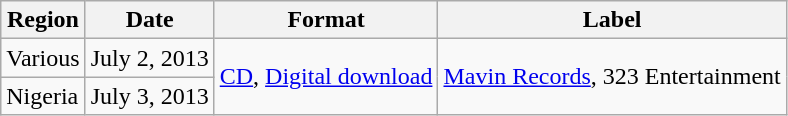<table class="wikitable sortable">
<tr>
<th>Region</th>
<th>Date</th>
<th>Format</th>
<th>Label</th>
</tr>
<tr>
<td>Various</td>
<td>July 2, 2013</td>
<td rowspan="2"><a href='#'>CD</a>, <a href='#'>Digital download</a></td>
<td rowspan ="2"><a href='#'>Mavin Records</a>, 323 Entertainment</td>
</tr>
<tr>
<td>Nigeria</td>
<td>July 3, 2013</td>
</tr>
</table>
